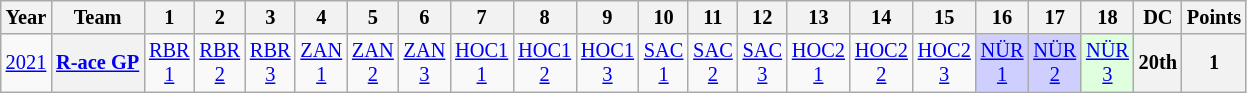<table class="wikitable" style="text-align:center; font-size:85%">
<tr>
<th>Year</th>
<th>Team</th>
<th>1</th>
<th>2</th>
<th>3</th>
<th>4</th>
<th>5</th>
<th>6</th>
<th>7</th>
<th>8</th>
<th>9</th>
<th>10</th>
<th>11</th>
<th>12</th>
<th>13</th>
<th>14</th>
<th>15</th>
<th>16</th>
<th>17</th>
<th>18</th>
<th>DC</th>
<th>Points</th>
</tr>
<tr>
<td><a href='#'>2021</a></td>
<th nowrap><a href='#'>R-ace GP</a></th>
<td><a href='#'>RBR<br>1</a></td>
<td><a href='#'>RBR<br>2</a></td>
<td><a href='#'>RBR<br>3</a></td>
<td><a href='#'>ZAN<br>1</a></td>
<td><a href='#'>ZAN<br>2</a></td>
<td><a href='#'>ZAN<br>3</a></td>
<td><a href='#'>HOC1<br>1</a></td>
<td><a href='#'>HOC1<br>2</a></td>
<td><a href='#'>HOC1<br>3</a></td>
<td><a href='#'>SAC<br>1</a></td>
<td><a href='#'>SAC<br>2</a></td>
<td><a href='#'>SAC<br>3</a></td>
<td><a href='#'>HOC2<br>1</a></td>
<td><a href='#'>HOC2<br>2</a></td>
<td><a href='#'>HOC2<br>3</a></td>
<td style="background:#CFCFFF"><a href='#'>NÜR<br>1</a><br></td>
<td style="background:#CFCFFF"><a href='#'>NÜR<br>2</a><br></td>
<td style="background:#DFFFDF"><a href='#'>NÜR<br>3</a><br></td>
<th>20th</th>
<th>1</th>
</tr>
</table>
